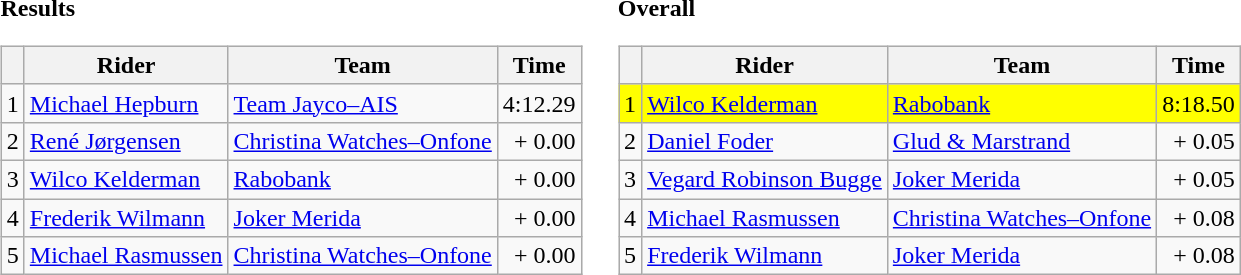<table>
<tr>
<td><strong>Results</strong><br><table class="wikitable">
<tr>
<th></th>
<th>Rider</th>
<th>Team</th>
<th>Time</th>
</tr>
<tr>
<td>1</td>
<td> <a href='#'>Michael Hepburn</a></td>
<td><a href='#'>Team Jayco–AIS</a></td>
<td align="right">4:12.29</td>
</tr>
<tr>
<td>2</td>
<td> <a href='#'>René Jørgensen</a></td>
<td><a href='#'>Christina Watches–Onfone</a></td>
<td align="right">+ 0.00</td>
</tr>
<tr>
<td>3</td>
<td> <a href='#'>Wilco Kelderman</a></td>
<td><a href='#'>Rabobank</a></td>
<td align="right">+ 0.00</td>
</tr>
<tr>
<td>4</td>
<td> <a href='#'>Frederik Wilmann</a></td>
<td><a href='#'>Joker Merida</a></td>
<td align="right">+ 0.00</td>
</tr>
<tr>
<td>5</td>
<td> <a href='#'>Michael Rasmussen</a></td>
<td><a href='#'>Christina Watches–Onfone</a></td>
<td align="right">+ 0.00</td>
</tr>
</table>
</td>
<td></td>
<td><strong>Overall</strong><br><table class="wikitable">
<tr>
<th></th>
<th>Rider</th>
<th>Team</th>
<th>Time</th>
</tr>
<tr style="background:yellow">
<td>1</td>
<td> <a href='#'>Wilco Kelderman</a></td>
<td><a href='#'>Rabobank</a></td>
<td align="right">8:18.50</td>
</tr>
<tr>
<td>2</td>
<td> <a href='#'>Daniel Foder</a></td>
<td><a href='#'>Glud & Marstrand</a></td>
<td align="right">+ 0.05</td>
</tr>
<tr>
<td>3</td>
<td> <a href='#'>Vegard Robinson Bugge</a></td>
<td><a href='#'>Joker Merida</a></td>
<td align="right">+ 0.05</td>
</tr>
<tr>
<td>4</td>
<td> <a href='#'>Michael Rasmussen</a></td>
<td><a href='#'>Christina Watches–Onfone</a></td>
<td align="right">+ 0.08</td>
</tr>
<tr>
<td>5</td>
<td> <a href='#'>Frederik Wilmann</a></td>
<td><a href='#'>Joker Merida</a></td>
<td align="right">+ 0.08</td>
</tr>
</table>
</td>
</tr>
</table>
